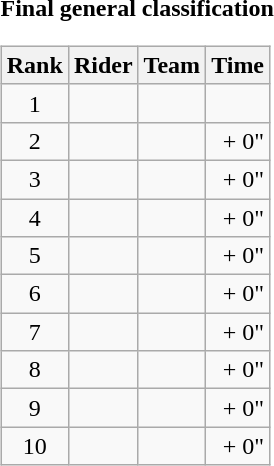<table>
<tr>
<td><strong>Final general classification</strong><br><table class="wikitable">
<tr>
<th scope="col">Rank</th>
<th scope="col">Rider</th>
<th scope="col">Team</th>
<th scope="col">Time</th>
</tr>
<tr>
<td style="text-align:center;">1</td>
<td></td>
<td></td>
<td style="text-align:right;"></td>
</tr>
<tr>
<td style="text-align:center;">2</td>
<td></td>
<td></td>
<td style="text-align:right;">+ 0"</td>
</tr>
<tr>
<td style="text-align:center;">3</td>
<td></td>
<td></td>
<td style="text-align:right;">+ 0"</td>
</tr>
<tr>
<td style="text-align:center;">4</td>
<td></td>
<td></td>
<td style="text-align:right;">+ 0"</td>
</tr>
<tr>
<td style="text-align:center;">5</td>
<td></td>
<td></td>
<td style="text-align:right;">+ 0"</td>
</tr>
<tr>
<td style="text-align:center;">6</td>
<td></td>
<td></td>
<td style="text-align:right;">+ 0"</td>
</tr>
<tr>
<td style="text-align:center;">7</td>
<td></td>
<td></td>
<td style="text-align:right;">+ 0"</td>
</tr>
<tr>
<td style="text-align:center;">8</td>
<td></td>
<td></td>
<td style="text-align:right;">+ 0"</td>
</tr>
<tr>
<td style="text-align:center;">9</td>
<td></td>
<td></td>
<td style="text-align:right;">+ 0"</td>
</tr>
<tr>
<td style="text-align:center;">10</td>
<td></td>
<td></td>
<td style="text-align:right;">+ 0"</td>
</tr>
</table>
</td>
</tr>
</table>
